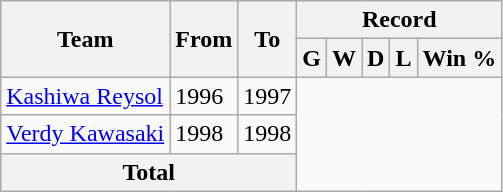<table class="wikitable" style="text-align: center">
<tr>
<th rowspan="2">Team</th>
<th rowspan="2">From</th>
<th rowspan="2">To</th>
<th colspan="5">Record</th>
</tr>
<tr>
<th>G</th>
<th>W</th>
<th>D</th>
<th>L</th>
<th>Win %</th>
</tr>
<tr>
<td align="left"><a href='#'>Kashiwa Reysol</a></td>
<td align="left">1996</td>
<td align="left">1997<br></td>
</tr>
<tr>
<td align="left"><a href='#'>Verdy Kawasaki</a></td>
<td align="left">1998</td>
<td align="left">1998<br></td>
</tr>
<tr>
<th colspan="3">Total<br></th>
</tr>
</table>
